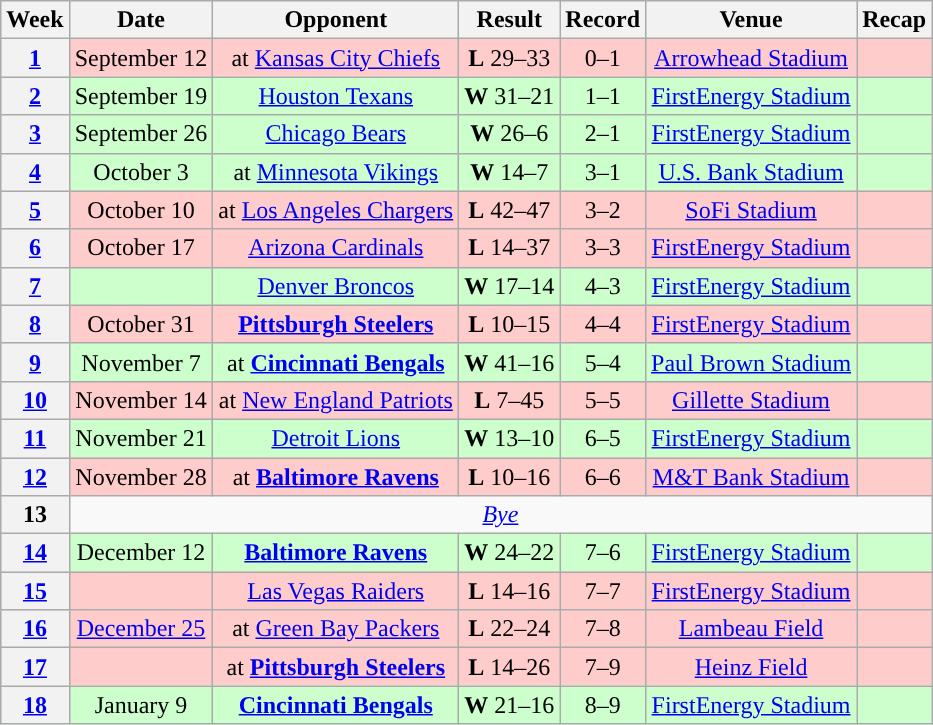<table class="wikitable" style="text-align:center">
<tr>
<th>Week</th>
<th>Date</th>
<th>Opponent</th>
<th>Result</th>
<th>Record</th>
<th>Venue</th>
<th>Recap</th>
</tr>
<tr style="background:#fcc">
<th><a href='#'>1</a></th>
<td>September 12</td>
<td>at <a href='#'>Kansas City Chiefs</a></td>
<td><strong>L</strong> 29–33</td>
<td>0–1</td>
<td><a href='#'>Arrowhead Stadium</a></td>
<td></td>
</tr>
<tr style="background:#cfc">
<th><a href='#'>2</a></th>
<td>September 19</td>
<td><a href='#'>Houston Texans</a></td>
<td><strong>W</strong> 31–21</td>
<td>1–1</td>
<td><a href='#'>FirstEnergy Stadium</a></td>
<td></td>
</tr>
<tr style="background:#cfc">
<th><a href='#'>3</a></th>
<td>September 26</td>
<td><a href='#'>Chicago Bears</a></td>
<td><strong>W</strong> 26–6</td>
<td>2–1</td>
<td><a href='#'>FirstEnergy Stadium</a></td>
<td></td>
</tr>
<tr style="background:#cfc">
<th><a href='#'>4</a></th>
<td>October 3</td>
<td>at <a href='#'>Minnesota Vikings</a></td>
<td><strong>W</strong> 14–7</td>
<td>3–1</td>
<td><a href='#'>U.S. Bank Stadium</a></td>
<td></td>
</tr>
<tr style="background:#fcc">
<th><a href='#'>5</a></th>
<td>October 10</td>
<td>at <a href='#'>Los Angeles Chargers</a></td>
<td><strong>L</strong> 42–47</td>
<td>3–2</td>
<td><a href='#'>SoFi Stadium</a></td>
<td></td>
</tr>
<tr style="background:#fcc">
<th><a href='#'>6</a></th>
<td>October 17</td>
<td><a href='#'>Arizona Cardinals</a></td>
<td><strong>L</strong> 14–37</td>
<td>3–3</td>
<td><a href='#'>FirstEnergy Stadium</a></td>
<td></td>
</tr>
<tr style="background:#cfc">
<th><a href='#'>7</a></th>
<td></td>
<td><a href='#'>Denver Broncos</a></td>
<td><strong>W</strong> 17–14</td>
<td>4–3</td>
<td><a href='#'>FirstEnergy Stadium</a></td>
<td></td>
</tr>
<tr style="background:#fcc">
<th><a href='#'>8</a></th>
<td>October 31</td>
<td><strong><a href='#'>Pittsburgh Steelers</a></strong></td>
<td><strong>L</strong> 10–15</td>
<td>4–4</td>
<td><a href='#'>FirstEnergy Stadium</a></td>
<td></td>
</tr>
<tr style="background:#cfc">
<th><a href='#'>9</a></th>
<td>November 7</td>
<td>at <strong><a href='#'>Cincinnati Bengals</a></strong></td>
<td><strong>W</strong> 41–16</td>
<td>5–4</td>
<td><a href='#'>Paul Brown Stadium</a></td>
<td></td>
</tr>
<tr style="background:#fcc">
<th><a href='#'>10</a></th>
<td>November 14</td>
<td>at <a href='#'>New England Patriots</a></td>
<td><strong>L</strong> 7–45</td>
<td>5–5</td>
<td><a href='#'>Gillette Stadium</a></td>
<td></td>
</tr>
<tr style="background:#cfc">
<th><a href='#'>11</a></th>
<td>November 21</td>
<td><a href='#'>Detroit Lions</a></td>
<td><strong>W</strong> 13–10</td>
<td>6–5</td>
<td><a href='#'>FirstEnergy Stadium</a></td>
<td></td>
</tr>
<tr style="background:#fcc">
<th><a href='#'>12</a></th>
<td>November 28</td>
<td>at <strong><a href='#'>Baltimore Ravens</a></strong></td>
<td><strong>L</strong> 10–16</td>
<td>6–6</td>
<td><a href='#'>M&T Bank Stadium</a></td>
<td></td>
</tr>
<tr>
<th>13</th>
<td colspan="6"><em><a href='#'>Bye</a></em></td>
</tr>
<tr style="background:#cfc">
<th><a href='#'>14</a></th>
<td>December 12</td>
<td><strong><a href='#'>Baltimore Ravens</a></strong></td>
<td><strong>W</strong> 24–22</td>
<td>7–6</td>
<td><a href='#'>FirstEnergy Stadium</a></td>
<td></td>
</tr>
<tr style="background:#fcc">
<th><a href='#'>15</a></th>
<td></td>
<td><a href='#'>Las Vegas Raiders</a></td>
<td><strong>L</strong> 14–16</td>
<td>7–7</td>
<td><a href='#'>FirstEnergy Stadium</a></td>
<td></td>
</tr>
<tr style="background:#fcc">
<th><a href='#'>16</a></th>
<td><a href='#'>December 25</a></td>
<td>at <a href='#'>Green Bay Packers</a></td>
<td><strong>L</strong> 22–24</td>
<td>7–8</td>
<td><a href='#'>Lambeau Field</a></td>
<td></td>
</tr>
<tr style="background:#fcc">
<th><a href='#'>17</a></th>
<td></td>
<td>at <strong><a href='#'>Pittsburgh Steelers</a></strong></td>
<td><strong>L</strong> 14–26</td>
<td>7–9</td>
<td><a href='#'>Heinz Field</a></td>
<td></td>
</tr>
<tr style="background:#cfc">
<th><a href='#'>18</a></th>
<td>January 9</td>
<td><strong><a href='#'>Cincinnati Bengals</a></strong></td>
<td><strong>W</strong> 21–16</td>
<td>8–9</td>
<td><a href='#'>FirstEnergy Stadium</a></td>
<td></td>
</tr>
</table>
